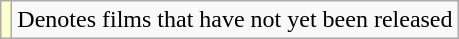<table class="wikitable">
<tr>
<td style="background:#ffc;"></td>
<td>Denotes films that have not yet been released</td>
</tr>
</table>
